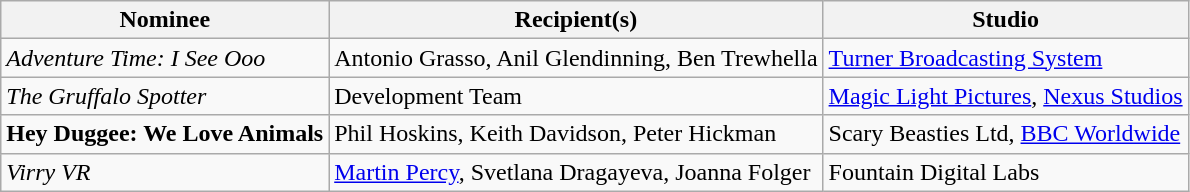<table class="wikitable">
<tr>
<th>Nominee</th>
<th>Recipient(s)</th>
<th>Studio</th>
</tr>
<tr>
<td><em>Adventure Time: I See Ooo</em></td>
<td>Antonio Grasso, Anil Glendinning, Ben Trewhella</td>
<td><a href='#'>Turner Broadcasting System</a></td>
</tr>
<tr>
<td><em>The Gruffalo Spotter</em></td>
<td>Development Team</td>
<td><a href='#'>Magic Light Pictures</a>, <a href='#'>Nexus Studios</a></td>
</tr>
<tr>
<td><strong>Hey Duggee: We Love Animals</strong></td>
<td>Phil Hoskins, Keith Davidson, Peter Hickman</td>
<td>Scary Beasties Ltd, <a href='#'>BBC Worldwide</a></td>
</tr>
<tr>
<td><em>Virry VR</em></td>
<td><a href='#'>Martin Percy</a>, Svetlana Dragayeva, Joanna Folger</td>
<td>Fountain Digital Labs</td>
</tr>
</table>
